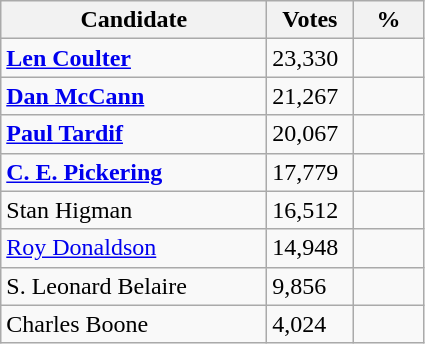<table class="wikitable">
<tr>
<th style="width: 170px">Candidate</th>
<th style="width: 50px">Votes</th>
<th style="width: 40px">%</th>
</tr>
<tr>
<td><strong><a href='#'>Len Coulter</a></strong></td>
<td>23,330</td>
<td></td>
</tr>
<tr>
<td><strong><a href='#'>Dan McCann</a></strong></td>
<td>21,267</td>
<td></td>
</tr>
<tr>
<td><strong><a href='#'>Paul Tardif</a></strong></td>
<td>20,067</td>
<td></td>
</tr>
<tr>
<td><strong><a href='#'>C. E. Pickering</a></strong></td>
<td>17,779</td>
<td></td>
</tr>
<tr>
<td>Stan Higman</td>
<td>16,512</td>
<td></td>
</tr>
<tr>
<td><a href='#'>Roy Donaldson</a></td>
<td>14,948</td>
<td></td>
</tr>
<tr>
<td>S. Leonard Belaire</td>
<td>9,856</td>
<td></td>
</tr>
<tr>
<td>Charles Boone</td>
<td>4,024</td>
<td></td>
</tr>
</table>
